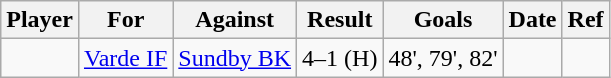<table class="wikitable">
<tr>
<th>Player</th>
<th>For</th>
<th>Against</th>
<th>Result</th>
<th>Goals</th>
<th>Date</th>
<th>Ref</th>
</tr>
<tr>
<td> </td>
<td><a href='#'>Varde IF</a></td>
<td><a href='#'>Sundby BK</a></td>
<td>4–1 (H)</td>
<td>48', 79', 82'</td>
<td></td>
<td></td>
</tr>
</table>
